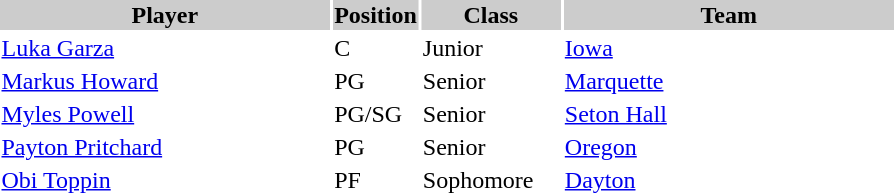<table style="width:600px" "border:'1' 'solid' 'gray'">
<tr>
<th style="background:#ccc; width:40%;">Player</th>
<th style="background:#ccc; width:4%;">Position</th>
<th style="background:#ccc; width:16%;">Class</th>
<th style="background:#ccc; width:40%;">Team</th>
</tr>
<tr>
<td><a href='#'>Luka Garza</a></td>
<td>C</td>
<td>Junior</td>
<td><a href='#'>Iowa</a></td>
</tr>
<tr>
<td><a href='#'>Markus Howard</a></td>
<td>PG</td>
<td>Senior</td>
<td><a href='#'>Marquette</a></td>
</tr>
<tr>
<td><a href='#'>Myles Powell</a></td>
<td>PG/SG</td>
<td>Senior</td>
<td><a href='#'>Seton Hall</a></td>
</tr>
<tr>
<td><a href='#'>Payton Pritchard</a></td>
<td>PG</td>
<td>Senior</td>
<td><a href='#'>Oregon</a></td>
</tr>
<tr>
<td><a href='#'>Obi Toppin</a></td>
<td>PF</td>
<td>Sophomore</td>
<td><a href='#'>Dayton</a></td>
</tr>
</table>
